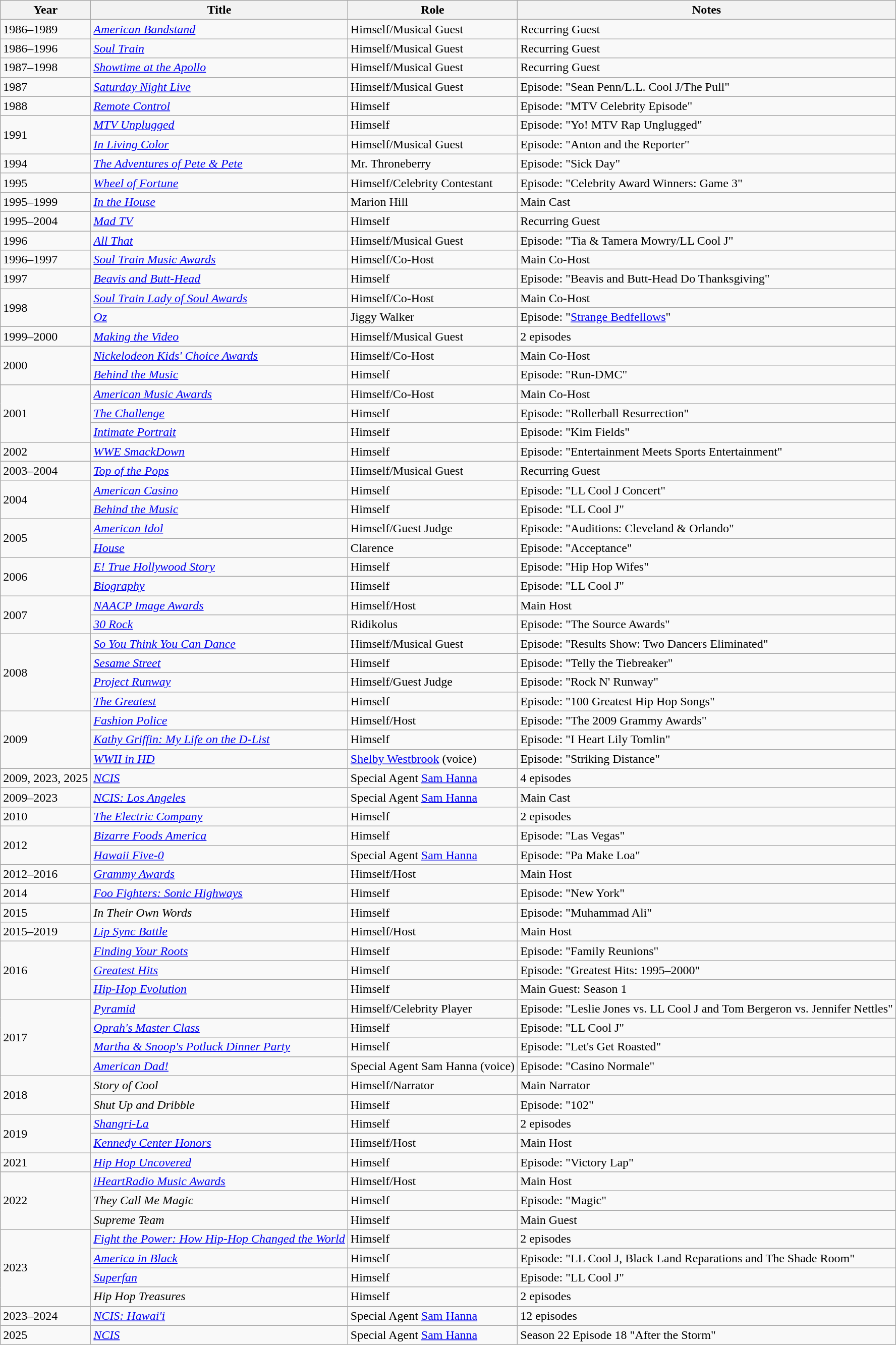<table class="wikitable plainrowheaders sortable" style="margin-right: 0;">
<tr>
<th>Year</th>
<th>Title</th>
<th>Role</th>
<th>Notes</th>
</tr>
<tr>
<td>1986–1989</td>
<td><em><a href='#'>American Bandstand</a></em></td>
<td>Himself/Musical Guest</td>
<td>Recurring Guest</td>
</tr>
<tr>
<td>1986–1996</td>
<td><em><a href='#'>Soul Train</a></em></td>
<td>Himself/Musical Guest</td>
<td>Recurring Guest</td>
</tr>
<tr>
<td>1987–1998</td>
<td><em><a href='#'>Showtime at the Apollo</a></em></td>
<td>Himself/Musical Guest</td>
<td>Recurring Guest</td>
</tr>
<tr>
<td>1987</td>
<td><em><a href='#'>Saturday Night Live</a></em></td>
<td>Himself/Musical Guest</td>
<td>Episode: "Sean Penn/L.L. Cool J/The Pull"</td>
</tr>
<tr>
<td>1988</td>
<td><em><a href='#'>Remote Control</a></em></td>
<td>Himself</td>
<td>Episode: "MTV Celebrity Episode"</td>
</tr>
<tr>
<td rowspan="2">1991</td>
<td><em><a href='#'>MTV Unplugged</a></em></td>
<td>Himself</td>
<td>Episode: "Yo! MTV Rap Unglugged"</td>
</tr>
<tr>
<td><em><a href='#'>In Living Color</a></em></td>
<td>Himself/Musical Guest</td>
<td>Episode: "Anton and the Reporter"</td>
</tr>
<tr>
<td>1994</td>
<td><em><a href='#'>The Adventures of Pete & Pete</a></em></td>
<td>Mr. Throneberry</td>
<td>Episode: "Sick Day"</td>
</tr>
<tr>
<td>1995</td>
<td><em><a href='#'>Wheel of Fortune</a></em></td>
<td>Himself/Celebrity Contestant</td>
<td>Episode: "Celebrity Award Winners: Game 3"</td>
</tr>
<tr>
<td>1995–1999</td>
<td><em><a href='#'>In the House</a></em></td>
<td>Marion Hill</td>
<td>Main Cast</td>
</tr>
<tr>
<td>1995–2004</td>
<td><em><a href='#'>Mad TV</a></em></td>
<td>Himself</td>
<td>Recurring Guest</td>
</tr>
<tr>
<td>1996</td>
<td><em><a href='#'>All That</a></em></td>
<td>Himself/Musical Guest</td>
<td>Episode: "Tia & Tamera Mowry/LL Cool J"</td>
</tr>
<tr>
<td>1996–1997</td>
<td><em><a href='#'>Soul Train Music Awards</a></em></td>
<td>Himself/Co-Host</td>
<td>Main Co-Host</td>
</tr>
<tr>
<td>1997</td>
<td><em><a href='#'>Beavis and Butt-Head</a></em></td>
<td>Himself</td>
<td>Episode: "Beavis and Butt-Head Do Thanksgiving"</td>
</tr>
<tr>
<td rowspan="2">1998</td>
<td><em><a href='#'>Soul Train Lady of Soul Awards</a></em></td>
<td>Himself/Co-Host</td>
<td>Main Co-Host</td>
</tr>
<tr>
<td><em><a href='#'>Oz</a></em></td>
<td>Jiggy Walker</td>
<td>Episode: "<a href='#'>Strange Bedfellows</a>"</td>
</tr>
<tr>
<td>1999–2000</td>
<td><em><a href='#'>Making the Video</a></em></td>
<td>Himself/Musical Guest</td>
<td>2 episodes</td>
</tr>
<tr>
<td rowspan="2">2000</td>
<td><em><a href='#'>Nickelodeon Kids' Choice Awards</a></em></td>
<td>Himself/Co-Host</td>
<td>Main Co-Host</td>
</tr>
<tr>
<td><em><a href='#'>Behind the Music</a></em></td>
<td>Himself</td>
<td>Episode: "Run-DMC"</td>
</tr>
<tr>
<td rowspan="3">2001</td>
<td><em><a href='#'>American Music Awards</a></em></td>
<td>Himself/Co-Host</td>
<td>Main Co-Host</td>
</tr>
<tr>
<td><em><a href='#'>The Challenge</a></em></td>
<td>Himself</td>
<td>Episode: "Rollerball Resurrection"</td>
</tr>
<tr>
<td><em><a href='#'>Intimate Portrait</a></em></td>
<td>Himself</td>
<td>Episode: "Kim Fields"</td>
</tr>
<tr>
<td>2002</td>
<td><em><a href='#'>WWE SmackDown</a></em></td>
<td>Himself</td>
<td>Episode: "Entertainment Meets Sports Entertainment"</td>
</tr>
<tr>
<td>2003–2004</td>
<td><em><a href='#'>Top of the Pops</a></em></td>
<td>Himself/Musical Guest</td>
<td>Recurring Guest</td>
</tr>
<tr>
<td rowspan="2">2004</td>
<td><em><a href='#'>American Casino</a></em></td>
<td>Himself</td>
<td>Episode: "LL Cool J Concert"</td>
</tr>
<tr>
<td><em><a href='#'>Behind the Music</a></em></td>
<td>Himself</td>
<td>Episode: "LL Cool J"</td>
</tr>
<tr>
<td rowspan="2">2005</td>
<td><em><a href='#'>American Idol</a></em></td>
<td>Himself/Guest Judge</td>
<td>Episode: "Auditions: Cleveland & Orlando"</td>
</tr>
<tr>
<td><em><a href='#'>House</a></em></td>
<td>Clarence</td>
<td>Episode: "Acceptance"</td>
</tr>
<tr>
<td rowspan="2">2006</td>
<td><em><a href='#'>E! True Hollywood Story</a></em></td>
<td>Himself</td>
<td>Episode: "Hip Hop Wifes"</td>
</tr>
<tr>
<td><em><a href='#'>Biography</a></em></td>
<td>Himself</td>
<td>Episode: "LL Cool J"</td>
</tr>
<tr>
<td rowspan="2">2007</td>
<td><em><a href='#'>NAACP Image Awards</a></em></td>
<td>Himself/Host</td>
<td>Main Host</td>
</tr>
<tr>
<td><em><a href='#'>30 Rock</a></em></td>
<td>Ridikolus</td>
<td>Episode: "The Source Awards"</td>
</tr>
<tr>
<td rowspan="4">2008</td>
<td><em><a href='#'>So You Think You Can Dance</a></em></td>
<td>Himself/Musical Guest</td>
<td>Episode: "Results Show: Two Dancers Eliminated"</td>
</tr>
<tr>
<td><em><a href='#'>Sesame Street</a></em></td>
<td>Himself</td>
<td>Episode: "Telly the Tiebreaker"</td>
</tr>
<tr>
<td><em><a href='#'>Project Runway</a></em></td>
<td>Himself/Guest Judge</td>
<td>Episode: "Rock N' Runway"</td>
</tr>
<tr>
<td><em><a href='#'>The Greatest</a></em></td>
<td>Himself</td>
<td>Episode: "100 Greatest Hip Hop Songs"</td>
</tr>
<tr>
<td rowspan="3">2009</td>
<td><em><a href='#'>Fashion Police</a></em></td>
<td>Himself/Host</td>
<td>Episode: "The 2009 Grammy Awards"</td>
</tr>
<tr>
<td><em><a href='#'>Kathy Griffin: My Life on the D-List</a></em></td>
<td>Himself</td>
<td>Episode: "I Heart Lily Tomlin"</td>
</tr>
<tr>
<td><em><a href='#'>WWII in HD</a></em></td>
<td><a href='#'>Shelby Westbrook</a> (voice)</td>
<td>Episode: "Striking Distance"</td>
</tr>
<tr>
<td>2009, 2023, 2025</td>
<td><em><a href='#'>NCIS</a></em></td>
<td>Special Agent <a href='#'>Sam Hanna</a></td>
<td>4 episodes</td>
</tr>
<tr>
<td>2009–2023</td>
<td><em><a href='#'>NCIS: Los Angeles</a></em></td>
<td>Special Agent <a href='#'>Sam Hanna</a></td>
<td>Main Cast</td>
</tr>
<tr>
<td>2010</td>
<td><em><a href='#'>The Electric Company</a></em></td>
<td>Himself</td>
<td>2 episodes</td>
</tr>
<tr>
<td rowspan="2">2012</td>
<td><em><a href='#'>Bizarre Foods America</a></em></td>
<td>Himself</td>
<td>Episode: "Las Vegas"</td>
</tr>
<tr>
<td><em><a href='#'>Hawaii Five-0</a></em></td>
<td>Special Agent <a href='#'>Sam Hanna</a></td>
<td>Episode: "Pa Make Loa"</td>
</tr>
<tr>
<td>2012–2016</td>
<td><em><a href='#'>Grammy Awards</a></em></td>
<td>Himself/Host</td>
<td>Main Host</td>
</tr>
<tr>
<td>2014</td>
<td><em><a href='#'>Foo Fighters: Sonic Highways</a></em></td>
<td>Himself</td>
<td>Episode: "New York"</td>
</tr>
<tr>
<td>2015</td>
<td><em>In Their Own Words</em></td>
<td>Himself</td>
<td>Episode: "Muhammad Ali"</td>
</tr>
<tr>
<td>2015–2019</td>
<td><em><a href='#'>Lip Sync Battle</a></em></td>
<td>Himself/Host</td>
<td>Main Host</td>
</tr>
<tr>
<td rowspan="3">2016</td>
<td><em><a href='#'>Finding Your Roots</a></em></td>
<td>Himself</td>
<td>Episode: "Family Reunions"</td>
</tr>
<tr>
<td><em><a href='#'>Greatest Hits</a></em></td>
<td>Himself</td>
<td>Episode: "Greatest Hits: 1995–2000"</td>
</tr>
<tr>
<td><em><a href='#'>Hip-Hop Evolution</a></em></td>
<td>Himself</td>
<td>Main Guest: Season 1</td>
</tr>
<tr>
<td rowspan="4">2017</td>
<td><em><a href='#'>Pyramid</a></em></td>
<td>Himself/Celebrity Player</td>
<td>Episode: "Leslie Jones vs. LL Cool J and Tom Bergeron vs. Jennifer Nettles"</td>
</tr>
<tr>
<td><em><a href='#'>Oprah's Master Class</a></em></td>
<td>Himself</td>
<td>Episode: "LL Cool J"</td>
</tr>
<tr>
<td><em><a href='#'>Martha & Snoop's Potluck Dinner Party</a></em></td>
<td>Himself</td>
<td>Episode: "Let's Get Roasted"</td>
</tr>
<tr>
<td><em><a href='#'>American Dad!</a></em></td>
<td>Special Agent Sam Hanna (voice)</td>
<td>Episode: "Casino Normale"</td>
</tr>
<tr>
<td rowspan="2">2018</td>
<td><em>Story of Cool</em></td>
<td>Himself/Narrator</td>
<td>Main Narrator</td>
</tr>
<tr>
<td><em>Shut Up and Dribble</em></td>
<td>Himself</td>
<td>Episode: "102"</td>
</tr>
<tr>
<td rowspan="2">2019</td>
<td><em><a href='#'>Shangri-La</a></em></td>
<td>Himself</td>
<td>2 episodes</td>
</tr>
<tr>
<td><em><a href='#'>Kennedy Center Honors</a></em></td>
<td>Himself/Host</td>
<td>Main Host</td>
</tr>
<tr>
<td>2021</td>
<td><em><a href='#'>Hip Hop Uncovered</a></em></td>
<td>Himself</td>
<td>Episode: "Victory Lap"</td>
</tr>
<tr>
<td rowspan="3">2022</td>
<td><em><a href='#'>iHeartRadio Music Awards</a></em></td>
<td>Himself/Host</td>
<td>Main Host</td>
</tr>
<tr>
<td><em>They Call Me Magic</em></td>
<td>Himself</td>
<td>Episode: "Magic"</td>
</tr>
<tr>
<td><em>Supreme Team</em></td>
<td>Himself</td>
<td>Main Guest</td>
</tr>
<tr>
<td rowspan="4">2023</td>
<td><em><a href='#'>Fight the Power: How Hip-Hop Changed the World</a></em></td>
<td>Himself</td>
<td>2 episodes</td>
</tr>
<tr>
<td><em><a href='#'>America in Black</a></em></td>
<td>Himself</td>
<td>Episode: "LL Cool J, Black Land Reparations and The Shade Room"</td>
</tr>
<tr>
<td><em><a href='#'>Superfan</a></em></td>
<td>Himself</td>
<td>Episode: "LL Cool J"</td>
</tr>
<tr>
<td><em>Hip Hop Treasures</em></td>
<td>Himself</td>
<td>2 episodes</td>
</tr>
<tr>
<td>2023–2024</td>
<td><em><a href='#'>NCIS: Hawai'i</a></em></td>
<td>Special Agent <a href='#'>Sam Hanna</a></td>
<td>12 episodes</td>
</tr>
<tr>
<td>2025</td>
<td><em><a href='#'>NCIS</a></em></td>
<td>Special Agent <a href='#'>Sam Hanna</a></td>
<td>Season 22 Episode 18 "After the Storm"</td>
</tr>
</table>
